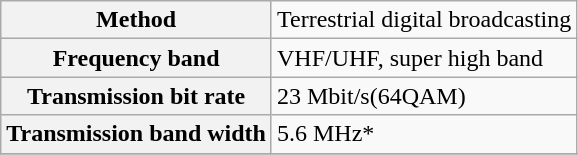<table class="wikitable">
<tr>
<th>Method</th>
<td>Terrestrial digital broadcasting</td>
</tr>
<tr>
<th>Frequency band</th>
<td>VHF/UHF, super high band</td>
</tr>
<tr>
<th>Transmission bit rate</th>
<td>23 Mbit/s(64QAM)</td>
</tr>
<tr>
<th>Transmission band width</th>
<td>5.6 MHz*</td>
</tr>
<tr>
</tr>
</table>
